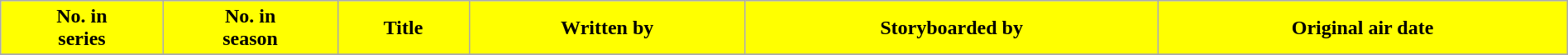<table class="wikitable plainrowheaders" style="width:100%">
<tr>
<th style="background:#FFFF00;">No. in<br>series</th>
<th style="background:#FFFF00;">No. in<br>season</th>
<th style="background:#FFFF00;">Title</th>
<th style="background:#FFFF00;">Written by</th>
<th style="background:#FFFF00;">Storyboarded by</th>
<th style="background:#FFFF00;">Original air date</th>
</tr>
<tr>
</tr>
</table>
